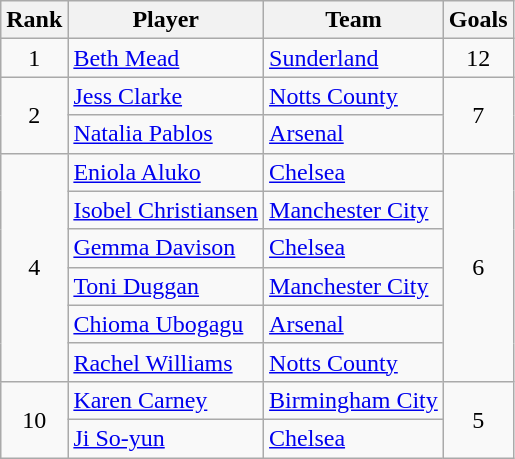<table class="wikitable" style="text-align:center">
<tr>
<th>Rank</th>
<th>Player</th>
<th>Team</th>
<th>Goals</th>
</tr>
<tr>
<td>1</td>
<td align=left> <a href='#'>Beth Mead</a></td>
<td align=left><a href='#'>Sunderland</a></td>
<td>12</td>
</tr>
<tr>
<td rowspan=2>2</td>
<td align=left> <a href='#'>Jess Clarke</a></td>
<td align=left><a href='#'>Notts County</a></td>
<td rowspan=2>7</td>
</tr>
<tr>
<td align=left> <a href='#'>Natalia Pablos</a></td>
<td align=left><a href='#'>Arsenal</a></td>
</tr>
<tr>
<td rowspan=6>4</td>
<td align=left> <a href='#'>Eniola Aluko</a></td>
<td align=left><a href='#'>Chelsea</a></td>
<td rowspan=6>6</td>
</tr>
<tr>
<td align=left> <a href='#'>Isobel Christiansen</a></td>
<td align=left><a href='#'>Manchester City</a></td>
</tr>
<tr>
<td align=left> <a href='#'>Gemma Davison</a></td>
<td align=left><a href='#'>Chelsea</a></td>
</tr>
<tr>
<td align=left> <a href='#'>Toni Duggan</a></td>
<td align=left><a href='#'>Manchester City</a></td>
</tr>
<tr>
<td align=left> <a href='#'>Chioma Ubogagu</a></td>
<td align=left><a href='#'>Arsenal</a></td>
</tr>
<tr>
<td align=left> <a href='#'>Rachel Williams</a></td>
<td align=left><a href='#'>Notts County</a></td>
</tr>
<tr>
<td rowspan=2>10</td>
<td align=left> <a href='#'>Karen Carney</a></td>
<td align=left><a href='#'>Birmingham City</a></td>
<td rowspan=2>5</td>
</tr>
<tr>
<td align=left> <a href='#'>Ji So-yun</a></td>
<td align=left><a href='#'>Chelsea</a></td>
</tr>
</table>
